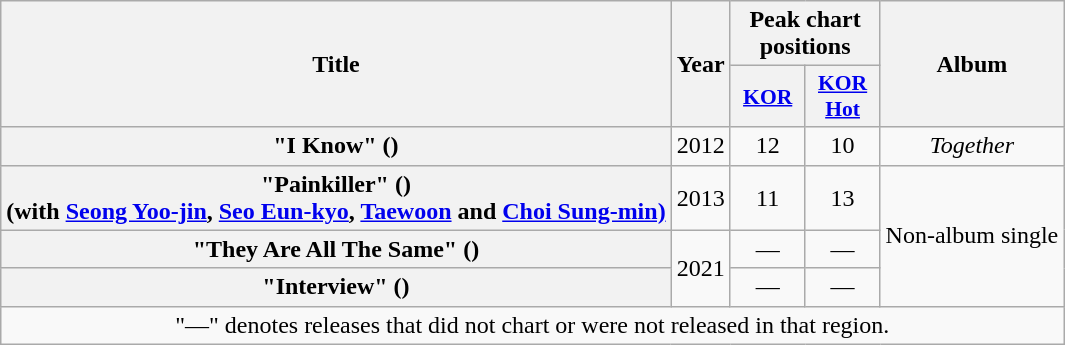<table class="wikitable plainrowheaders" style="text-align:center">
<tr>
<th scope="col" rowspan="2">Title</th>
<th scope="col" rowspan="2">Year</th>
<th scope="col" colspan="2">Peak chart positions</th>
<th scope="col" rowspan="2">Album</th>
</tr>
<tr>
<th scope="col" style="width:3em;font-size:90%"><a href='#'>KOR</a><br></th>
<th scope="col" style="width:3em;font-size:90%"><a href='#'>KOR Hot</a><br></th>
</tr>
<tr>
<th scope="row">"I Know" () <br> </th>
<td>2012</td>
<td>12</td>
<td>10</td>
<td><em>Together</em></td>
</tr>
<tr>
<th scope="row">"Painkiller" ()<br><span>(with <a href='#'>Seong Yoo-jin</a>, <a href='#'>Seo Eun-kyo</a>, <a href='#'>Taewoon</a> and <a href='#'>Choi Sung-min)</a></span></th>
<td>2013</td>
<td>11</td>
<td>13</td>
<td rowspan="3">Non-album single</td>
</tr>
<tr>
<th scope="row">"They Are All The Same" ()</th>
<td rowspan="2">2021</td>
<td>—</td>
<td>—</td>
</tr>
<tr>
<th scope="row">"Interview" ()</th>
<td>—</td>
<td>—</td>
</tr>
<tr>
<td colspan="5">"—" denotes releases that did not chart or were not released in that region.</td>
</tr>
</table>
